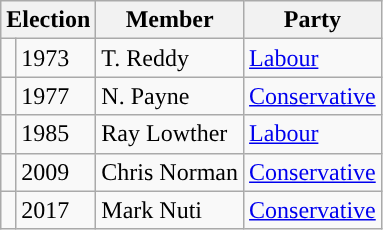<table class="wikitable">
<tr>
<th colspan="2">Election</th>
<th>Member</th>
<th>Party</th>
</tr>
<tr>
<td style="color:inherit;background-color: "></td>
<td>1973</td>
<td>T. Reddy</td>
<td><a href='#'>Labour</a></td>
</tr>
<tr>
<td style="color:inherit;background-color: "></td>
<td>1977</td>
<td>N. Payne</td>
<td><a href='#'>Conservative</a></td>
</tr>
<tr>
<td style="color:inherit;background-color: "></td>
<td>1985</td>
<td>Ray Lowther</td>
<td><a href='#'>Labour</a></td>
</tr>
<tr>
<td style="color:inherit;background-color: "></td>
<td>2009</td>
<td>Chris Norman</td>
<td><a href='#'>Conservative</a></td>
</tr>
<tr>
<td style="color:inherit;background-color: "></td>
<td>2017</td>
<td>Mark Nuti</td>
<td><a href='#'>Conservative</a></td>
</tr>
</table>
